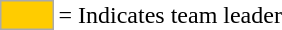<table>
<tr>
<td style="background-color:#FFCC00; border:1px solid #aaaaaa; width:2em;"></td>
<td>= Indicates team leader</td>
</tr>
</table>
